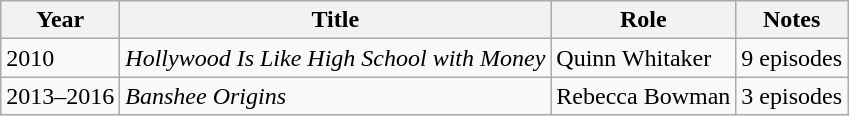<table class="wikitable sortable">
<tr>
<th>Year</th>
<th>Title</th>
<th>Role</th>
<th>Notes</th>
</tr>
<tr>
<td>2010</td>
<td><em>Hollywood Is Like High School with Money</em></td>
<td>Quinn Whitaker</td>
<td>9 episodes</td>
</tr>
<tr>
<td>2013–2016</td>
<td><em>Banshee Origins</em></td>
<td>Rebecca Bowman</td>
<td>3 episodes</td>
</tr>
</table>
